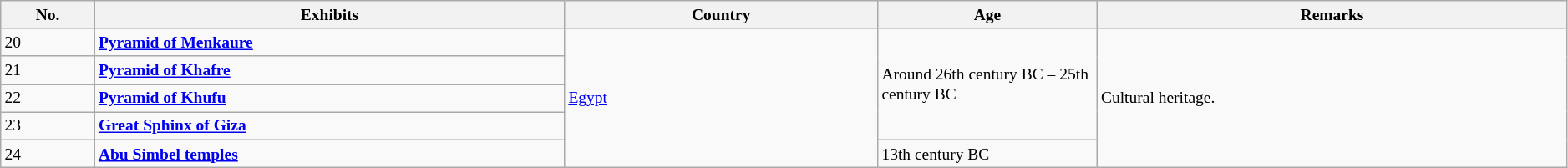<table class="wikitable" style="text-align:left;font-size:small;">
<tr>
<th width=6%>No.</th>
<th width=30%>Exhibits</th>
<th width=20%>Country</th>
<th width=14%>Age</th>
<th width=32%>Remarks</th>
</tr>
<tr>
<td>20</td>
<td><strong><a href='#'>Pyramid of Menkaure</a></strong></td>
<td rowspan="5"> <a href='#'>Egypt</a></td>
<td rowspan="4">Around 26th century BC – 25th century BC</td>
<td rowspan="5">Cultural heritage.</td>
</tr>
<tr>
<td>21</td>
<td><strong><a href='#'>Pyramid of Khafre</a></strong></td>
</tr>
<tr>
<td>22</td>
<td><strong><a href='#'>Pyramid of Khufu</a></strong></td>
</tr>
<tr>
<td>23</td>
<td><strong><a href='#'>Great Sphinx of Giza</a></strong></td>
</tr>
<tr>
<td>24</td>
<td><strong><a href='#'>Abu Simbel temples</a></strong></td>
<td>13th century BC</td>
</tr>
</table>
